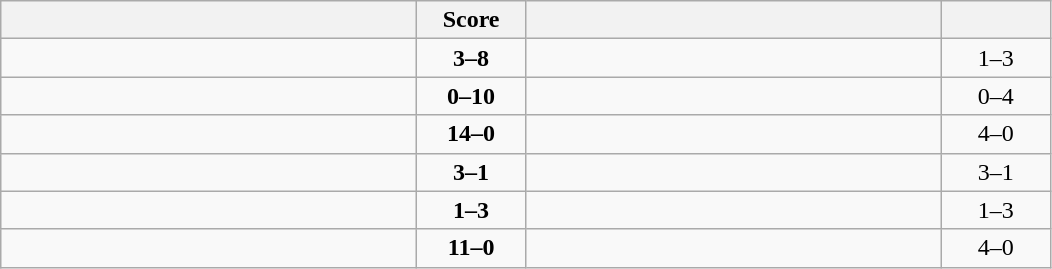<table class="wikitable" style="text-align: center; ">
<tr>
<th align="right" width="270"></th>
<th width="65">Score</th>
<th align="left" width="270"></th>
<th width="65"></th>
</tr>
<tr>
<td align="left"></td>
<td><strong>3–8</strong></td>
<td align="left"><strong></strong></td>
<td>1–3 <strong></strong></td>
</tr>
<tr>
<td align="left"></td>
<td><strong>0–10</strong></td>
<td align="left"><strong></strong></td>
<td>0–4 <strong></strong></td>
</tr>
<tr>
<td align="left"><strong></strong></td>
<td><strong>14–0</strong></td>
<td align="left"></td>
<td>4–0 <strong></strong></td>
</tr>
<tr>
<td align="left"><strong></strong></td>
<td><strong>3–1</strong></td>
<td align="left"></td>
<td>3–1 <strong></strong></td>
</tr>
<tr>
<td align="left"></td>
<td><strong>1–3</strong></td>
<td align="left"><strong></strong></td>
<td>1–3 <strong></strong></td>
</tr>
<tr>
<td align="left"><strong></strong></td>
<td><strong>11–0</strong></td>
<td align="left"></td>
<td>4–0 <strong></strong></td>
</tr>
</table>
